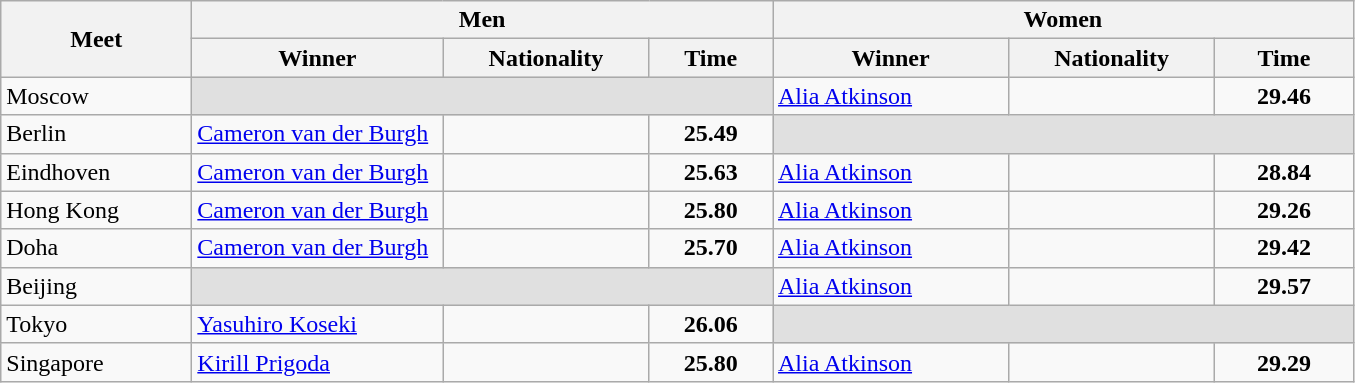<table class="wikitable">
<tr>
<th width=120 rowspan="2">Meet</th>
<th colspan="3">Men</th>
<th colspan="3">Women</th>
</tr>
<tr>
<th width=160>Winner</th>
<th width=130>Nationality</th>
<th width=75>Time</th>
<th width=150>Winner</th>
<th width=130>Nationality</th>
<th width=85>Time</th>
</tr>
<tr>
<td>Moscow</td>
<td colspan=3 bgcolor=E0E0E0></td>
<td><a href='#'>Alia Atkinson</a></td>
<td></td>
<td align=center><strong>29.46</strong></td>
</tr>
<tr>
<td>Berlin</td>
<td><a href='#'>Cameron van der Burgh</a></td>
<td></td>
<td align=center><strong>25.49</strong></td>
<td colspan=3 bgcolor=E0E0E0></td>
</tr>
<tr>
<td>Eindhoven</td>
<td><a href='#'>Cameron van der Burgh</a></td>
<td></td>
<td align=center><strong>25.63</strong></td>
<td><a href='#'>Alia Atkinson</a></td>
<td></td>
<td align=center><strong>28.84</strong></td>
</tr>
<tr>
<td>Hong Kong</td>
<td><a href='#'>Cameron van der Burgh</a></td>
<td></td>
<td align=center><strong>25.80</strong></td>
<td><a href='#'>Alia Atkinson</a></td>
<td></td>
<td align=center><strong>29.26</strong></td>
</tr>
<tr>
<td>Doha</td>
<td><a href='#'>Cameron van der Burgh</a></td>
<td></td>
<td align=center><strong>25.70</strong></td>
<td><a href='#'>Alia Atkinson</a></td>
<td></td>
<td align=center><strong>29.42</strong></td>
</tr>
<tr>
<td>Beijing</td>
<td colspan=3 bgcolor=e0e0e0></td>
<td><a href='#'>Alia Atkinson</a></td>
<td></td>
<td align=center><strong>29.57</strong></td>
</tr>
<tr>
<td>Tokyo</td>
<td><a href='#'>Yasuhiro Koseki</a></td>
<td></td>
<td align=center><strong>26.06</strong></td>
<td colspan=3 bgcolor=e0e0e0></td>
</tr>
<tr>
<td>Singapore</td>
<td><a href='#'>Kirill Prigoda</a></td>
<td></td>
<td align=center><strong>25.80</strong></td>
<td><a href='#'>Alia Atkinson</a></td>
<td></td>
<td align=center><strong>29.29</strong></td>
</tr>
</table>
